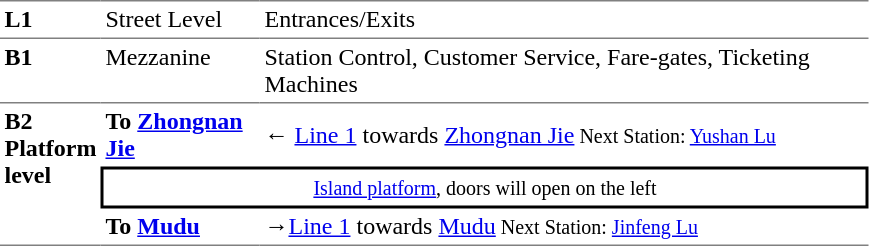<table table border=0 cellspacing=0 cellpadding=3>
<tr>
<td style="border-top:solid 1px gray;border-bottom:solid 1px gray;" valign=top width=50><strong>L1</strong></td>
<td style="border-top:solid 1px gray;border-bottom:solid 1px gray;" valign=top width=100>Street Level</td>
<td style="border-top:solid 1px gray;border-bottom:solid 1px gray;" valign=top width=400>Entrances/Exits</td>
</tr>
<tr>
<td valign=top width=50><strong>B1</strong></td>
<td valign=top width=100>Mezzanine</td>
<td valign=top width=400>Station Control, Customer Service, Fare-gates, Ticketing Machines</td>
</tr>
<tr>
<td style="border-top:solid 1px gray;border-bottom:solid 1px gray;" valign=top width=50 rowspan=3><strong>B2<br>Platform level</strong></td>
<td style="border-top:solid 1px gray;" width=100><span><strong>To <a href='#'>Zhongnan Jie</a></strong></span></td>
<td style="border-top:solid 1px gray;" width=400>← <a href='#'>Line 1</a>  towards <a href='#'>Zhongnan Jie</a><small> Next Station: <a href='#'>Yushan Lu</a></small></td>
</tr>
<tr>
<td style="border-bottom:solid 2px black;border-top:solid 2px black;border-right:solid 2px black;border-left:solid 2px black;text-align:center;" colspan=2><small><a href='#'>Island platform</a>, doors will open on the left</small></td>
</tr>
<tr>
<td style="border-bottom:solid 1px gray;"><span><strong>To <a href='#'>Mudu</a></strong></span></td>
<td style="border-bottom:solid 1px gray;">→<a href='#'>Line 1</a>  towards <a href='#'>Mudu</a><small> Next Station: <a href='#'>Jinfeng Lu</a></small></td>
</tr>
</table>
